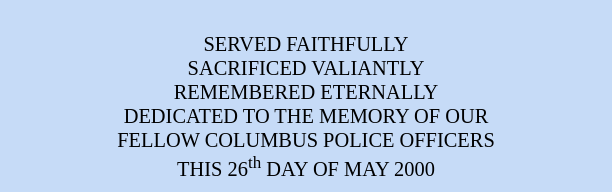<table class="toccolours" style="margin-left: 0em; margin-right: 1em; font-size: 85%; background:#c6dbf7; color:black; width:30em; max-width:50%" cellspacing="5">
<tr>
<td style="text-align:center;"><br>SERVED FAITHFULLY<br>
SACRIFICED VALIANTLY<br>
REMEMBERED ETERNALLY<br>
DEDICATED TO THE MEMORY OF OUR<br>
FELLOW COLUMBUS POLICE OFFICERS<br>
THIS 26<sup><span>th</span></sup> DAY OF MAY 2000</td>
</tr>
</table>
